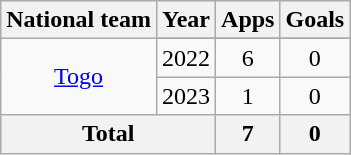<table class="wikitable" style="text-align:center">
<tr>
<th>National team</th>
<th>Year</th>
<th>Apps</th>
<th>Goals</th>
</tr>
<tr>
<td rowspan="3"><a href='#'>Togo</a></td>
</tr>
<tr>
<td>2022</td>
<td>6</td>
<td>0</td>
</tr>
<tr>
<td>2023</td>
<td>1</td>
<td>0</td>
</tr>
<tr>
<th colspan=2>Total</th>
<th>7</th>
<th>0</th>
</tr>
</table>
